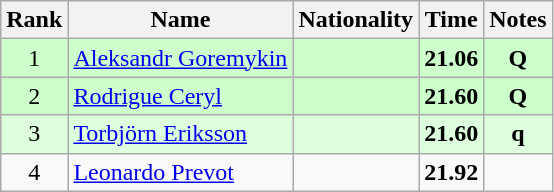<table class="wikitable sortable" style="text-align:center">
<tr>
<th>Rank</th>
<th>Name</th>
<th>Nationality</th>
<th>Time</th>
<th>Notes</th>
</tr>
<tr bgcolor=ccffcc>
<td>1</td>
<td align=left><a href='#'>Aleksandr Goremykin</a></td>
<td align=left></td>
<td><strong>21.06</strong></td>
<td><strong>Q</strong></td>
</tr>
<tr bgcolor=ccffcc>
<td>2</td>
<td align=left><a href='#'>Rodrigue Ceryl</a></td>
<td align=left></td>
<td><strong>21.60</strong></td>
<td><strong>Q</strong></td>
</tr>
<tr bgcolor=ddffdd>
<td>3</td>
<td align=left><a href='#'>Torbjörn Eriksson</a></td>
<td align=left></td>
<td><strong>21.60</strong></td>
<td><strong>q</strong></td>
</tr>
<tr>
<td>4</td>
<td align=left><a href='#'>Leonardo Prevot</a></td>
<td align=left></td>
<td><strong>21.92</strong></td>
<td></td>
</tr>
</table>
